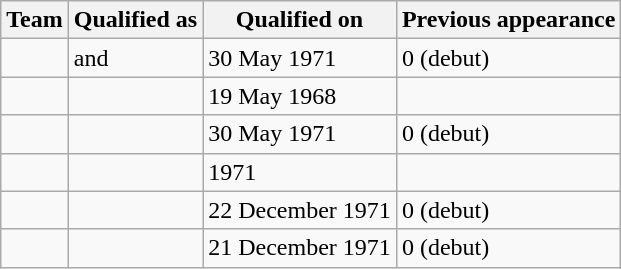<table class="wikitable sortable" style="text-align:left;">
<tr>
<th>Team</th>
<th>Qualified as</th>
<th>Qualified on</th>
<th>Previous appearance</th>
</tr>
<tr>
<td></td>
<td> and </td>
<td>30 May 1971</td>
<td>0 (debut)</td>
</tr>
<tr>
<td></td>
<td></td>
<td>19 May 1968</td>
<td></td>
</tr>
<tr>
<td></td>
<td></td>
<td>30 May 1971</td>
<td>0 (debut)</td>
</tr>
<tr>
<td></td>
<td></td>
<td>1971</td>
<td></td>
</tr>
<tr>
<td></td>
<td></td>
<td>22 December 1971</td>
<td>0 (debut)</td>
</tr>
<tr>
<td></td>
<td></td>
<td>21 December 1971</td>
<td>0 (debut)</td>
</tr>
</table>
